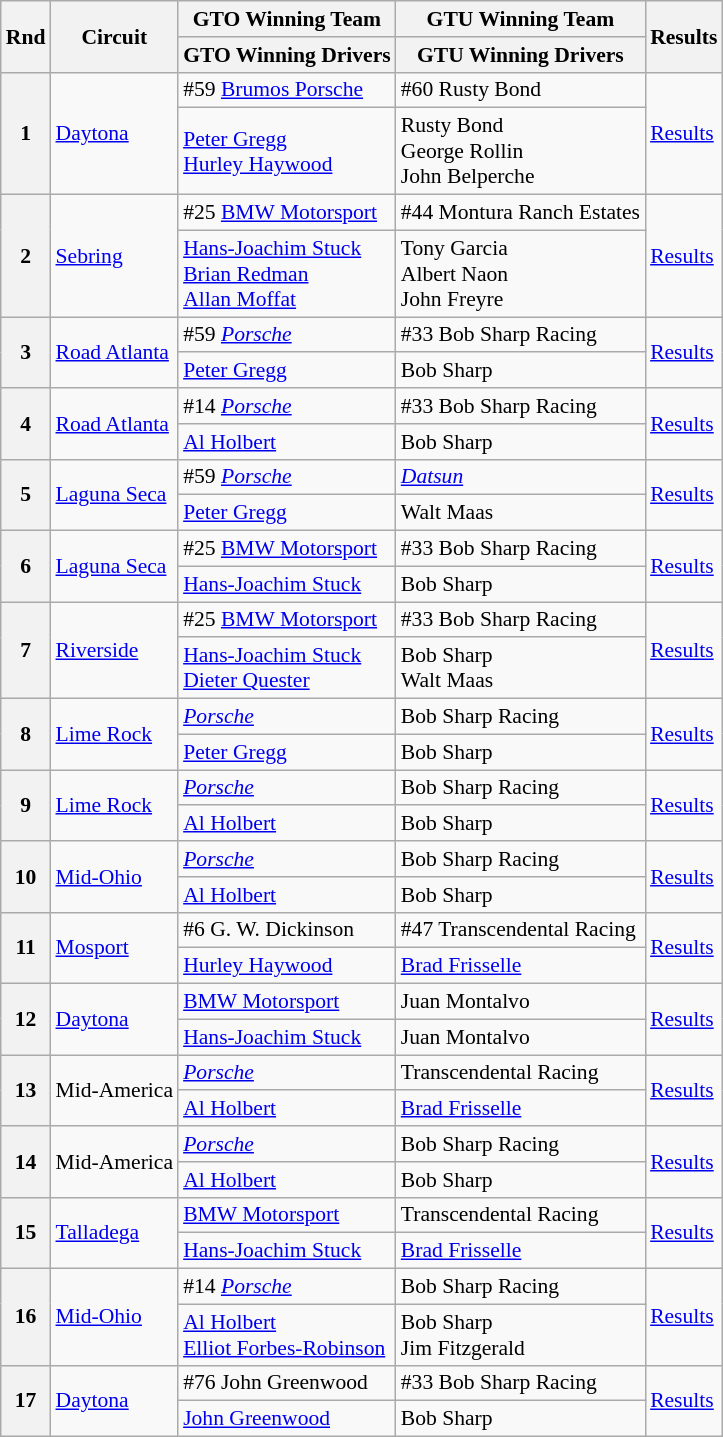<table class="wikitable" style="font-size: 90%;">
<tr>
<th rowspan=2>Rnd</th>
<th rowspan=2>Circuit</th>
<th>GTO Winning Team</th>
<th>GTU Winning Team</th>
<th rowspan=2>Results</th>
</tr>
<tr>
<th>GTO Winning Drivers</th>
<th>GTU Winning Drivers</th>
</tr>
<tr>
<th rowspan=2>1</th>
<td rowspan=2><a href='#'>Daytona</a></td>
<td>#59 <a href='#'>Brumos Porsche</a></td>
<td>#60 Rusty Bond</td>
<td rowspan=2><a href='#'>Results</a></td>
</tr>
<tr>
<td> <a href='#'>Peter Gregg</a><br> <a href='#'>Hurley Haywood</a></td>
<td> Rusty Bond<br> George Rollin<br> John Belperche</td>
</tr>
<tr>
<th rowspan=2>2</th>
<td rowspan=2><a href='#'>Sebring</a></td>
<td>#25 <a href='#'>BMW Motorsport</a></td>
<td>#44 Montura Ranch Estates</td>
<td rowspan=2><a href='#'>Results</a></td>
</tr>
<tr>
<td> <a href='#'>Hans-Joachim Stuck</a><br> <a href='#'>Brian Redman</a><br> <a href='#'>Allan Moffat</a></td>
<td> Tony Garcia<br> Albert Naon<br> John Freyre</td>
</tr>
<tr>
<th rowspan=2>3</th>
<td rowspan=2><a href='#'>Road Atlanta</a></td>
<td>#59 <em><a href='#'>Porsche</a></em></td>
<td>#33 Bob Sharp Racing</td>
<td rowspan=2><a href='#'>Results</a></td>
</tr>
<tr>
<td> <a href='#'>Peter Gregg</a></td>
<td> Bob Sharp</td>
</tr>
<tr>
<th rowspan=2>4</th>
<td rowspan=2><a href='#'>Road Atlanta</a></td>
<td>#14 <em><a href='#'>Porsche</a></em></td>
<td>#33 Bob Sharp Racing</td>
<td rowspan=2><a href='#'>Results</a></td>
</tr>
<tr>
<td> <a href='#'>Al Holbert</a></td>
<td> Bob Sharp</td>
</tr>
<tr>
<th rowspan=2>5</th>
<td rowspan=2><a href='#'>Laguna Seca</a></td>
<td>#59 <em><a href='#'>Porsche</a></em></td>
<td><em><a href='#'>Datsun</a></em></td>
<td rowspan=2><a href='#'>Results</a></td>
</tr>
<tr>
<td> <a href='#'>Peter Gregg</a></td>
<td> Walt Maas</td>
</tr>
<tr>
<th rowspan=2>6</th>
<td rowspan=2><a href='#'>Laguna Seca</a></td>
<td>#25 <a href='#'>BMW Motorsport</a></td>
<td>#33 Bob Sharp Racing</td>
<td rowspan=2><a href='#'>Results</a></td>
</tr>
<tr>
<td> <a href='#'>Hans-Joachim Stuck</a></td>
<td> Bob Sharp</td>
</tr>
<tr>
<th rowspan=2>7</th>
<td rowspan=2><a href='#'>Riverside</a></td>
<td>#25 <a href='#'>BMW Motorsport</a></td>
<td>#33 Bob Sharp Racing</td>
<td rowspan=2><a href='#'>Results</a></td>
</tr>
<tr>
<td> <a href='#'>Hans-Joachim Stuck</a><br> <a href='#'>Dieter Quester</a></td>
<td> Bob Sharp<br> Walt Maas</td>
</tr>
<tr>
<th rowspan=2>8</th>
<td rowspan=2><a href='#'>Lime Rock</a></td>
<td><em><a href='#'>Porsche</a></em></td>
<td>Bob Sharp Racing</td>
<td rowspan=2><a href='#'>Results</a></td>
</tr>
<tr>
<td> <a href='#'>Peter Gregg</a></td>
<td> Bob Sharp</td>
</tr>
<tr>
<th rowspan=2>9</th>
<td rowspan=2><a href='#'>Lime Rock</a></td>
<td><em><a href='#'>Porsche</a></em></td>
<td>Bob Sharp Racing</td>
<td rowspan=2><a href='#'>Results</a></td>
</tr>
<tr>
<td> <a href='#'>Al Holbert</a></td>
<td> Bob Sharp</td>
</tr>
<tr>
<th rowspan=2>10</th>
<td rowspan=2><a href='#'>Mid-Ohio</a></td>
<td><em><a href='#'>Porsche</a></em></td>
<td>Bob Sharp Racing</td>
<td rowspan=2><a href='#'>Results</a></td>
</tr>
<tr>
<td> <a href='#'>Al Holbert</a></td>
<td> Bob Sharp</td>
</tr>
<tr>
<th rowspan=2>11</th>
<td rowspan=2><a href='#'>Mosport</a></td>
<td>#6 G. W. Dickinson</td>
<td>#47 Transcendental Racing</td>
<td rowspan=2><a href='#'>Results</a></td>
</tr>
<tr>
<td> <a href='#'>Hurley Haywood</a></td>
<td> <a href='#'>Brad Frisselle</a></td>
</tr>
<tr>
<th rowspan=2>12</th>
<td rowspan=2><a href='#'>Daytona</a></td>
<td><a href='#'>BMW Motorsport</a></td>
<td>Juan Montalvo</td>
<td rowspan=2><a href='#'>Results</a></td>
</tr>
<tr>
<td> <a href='#'>Hans-Joachim Stuck</a></td>
<td> Juan Montalvo</td>
</tr>
<tr>
<th rowspan=2>13</th>
<td rowspan=2>Mid-America</td>
<td><em><a href='#'>Porsche</a></em></td>
<td>Transcendental Racing</td>
<td rowspan=2><a href='#'>Results</a></td>
</tr>
<tr>
<td> <a href='#'>Al Holbert</a></td>
<td> <a href='#'>Brad Frisselle</a></td>
</tr>
<tr>
<th rowspan=2>14</th>
<td rowspan=2>Mid-America</td>
<td><em><a href='#'>Porsche</a></em></td>
<td>Bob Sharp Racing</td>
<td rowspan=2><a href='#'>Results</a></td>
</tr>
<tr>
<td> <a href='#'>Al Holbert</a></td>
<td> Bob Sharp</td>
</tr>
<tr>
<th rowspan=2>15</th>
<td rowspan=2><a href='#'>Talladega</a></td>
<td><a href='#'>BMW Motorsport</a></td>
<td>Transcendental Racing</td>
<td rowspan=2><a href='#'>Results</a></td>
</tr>
<tr>
<td> <a href='#'>Hans-Joachim Stuck</a></td>
<td> <a href='#'>Brad Frisselle</a></td>
</tr>
<tr>
<th rowspan=2>16</th>
<td rowspan=2><a href='#'>Mid-Ohio</a></td>
<td>#14 <em><a href='#'>Porsche</a></em></td>
<td>Bob Sharp Racing</td>
<td rowspan=2><a href='#'>Results</a></td>
</tr>
<tr>
<td> <a href='#'>Al Holbert</a><br> <a href='#'>Elliot Forbes-Robinson</a></td>
<td> Bob Sharp<br> Jim Fitzgerald</td>
</tr>
<tr>
<th rowspan=2>17</th>
<td rowspan=2><a href='#'>Daytona</a></td>
<td>#76 John Greenwood</td>
<td>#33 Bob Sharp Racing</td>
<td rowspan=2><a href='#'>Results</a></td>
</tr>
<tr>
<td> <a href='#'>John Greenwood</a></td>
<td> Bob Sharp</td>
</tr>
</table>
